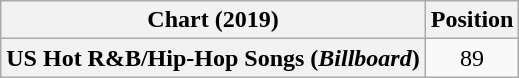<table class="wikitable plainrowheaders" style="text-align:center">
<tr>
<th scope="col">Chart (2019)</th>
<th scope="col">Position</th>
</tr>
<tr>
<th scope="row">US Hot R&B/Hip-Hop Songs (<em>Billboard</em>)</th>
<td>89</td>
</tr>
</table>
